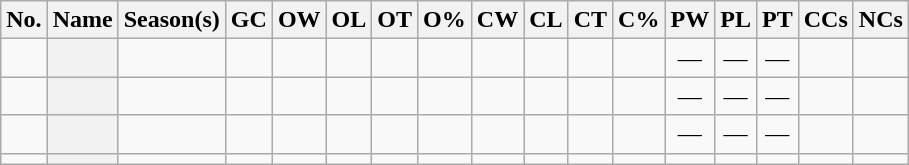<table class="wikitable sortable" style="text-align:center;">
<tr>
<th scope="col" class="unsortable">No.</th>
<th scope="col">Name</th>
<th scope="col">Season(s)</th>
<th scope="col">GC</th>
<th scope="col">OW</th>
<th scope="col">OL</th>
<th scope="col">OT</th>
<th scope="col">O%</th>
<th scope="col">CW</th>
<th scope="col">CL</th>
<th scope="col">CT</th>
<th scope="col">C%</th>
<th scope="col">PW</th>
<th scope="col">PL</th>
<th scope="col">PT</th>
<th scope="col">CCs</th>
<th scope="col">NCs</th>
</tr>
<tr>
<td></td>
<th scope="row"></th>
<td></td>
<td></td>
<td></td>
<td></td>
<td></td>
<td></td>
<td></td>
<td></td>
<td></td>
<td></td>
<td>—</td>
<td>—</td>
<td>—</td>
<td></td>
<td></td>
</tr>
<tr>
<td></td>
<th scope="row"></th>
<td></td>
<td></td>
<td></td>
<td></td>
<td></td>
<td></td>
<td></td>
<td></td>
<td></td>
<td></td>
<td>—</td>
<td>—</td>
<td>—</td>
<td></td>
<td></td>
</tr>
<tr>
<td></td>
<th scope="row"></th>
<td></td>
<td></td>
<td></td>
<td></td>
<td></td>
<td></td>
<td></td>
<td></td>
<td></td>
<td></td>
<td>—</td>
<td>—</td>
<td>—</td>
<td></td>
<td></td>
</tr>
<tr>
<td></td>
<th scope="row"></th>
<td></td>
<td></td>
<td></td>
<td></td>
<td></td>
<td></td>
<td></td>
<td></td>
<td></td>
<td></td>
<td></td>
<td></td>
<td></td>
<td></td>
<td></td>
</tr>
</table>
